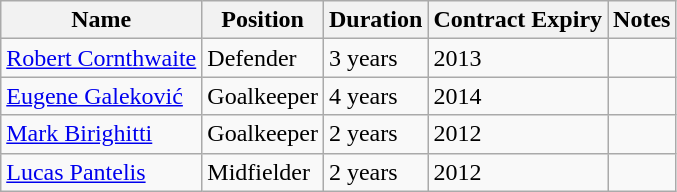<table class="wikitable">
<tr>
<th>Name</th>
<th>Position</th>
<th>Duration</th>
<th>Contract Expiry</th>
<th>Notes</th>
</tr>
<tr>
<td> <a href='#'>Robert Cornthwaite</a></td>
<td>Defender</td>
<td>3 years</td>
<td>2013</td>
<td></td>
</tr>
<tr>
<td> <a href='#'>Eugene Galeković</a></td>
<td>Goalkeeper</td>
<td>4 years</td>
<td>2014</td>
<td></td>
</tr>
<tr>
<td> <a href='#'>Mark Birighitti</a></td>
<td>Goalkeeper</td>
<td>2 years</td>
<td>2012</td>
<td></td>
</tr>
<tr>
<td> <a href='#'>Lucas Pantelis</a></td>
<td>Midfielder</td>
<td>2 years</td>
<td>2012</td>
<td></td>
</tr>
</table>
